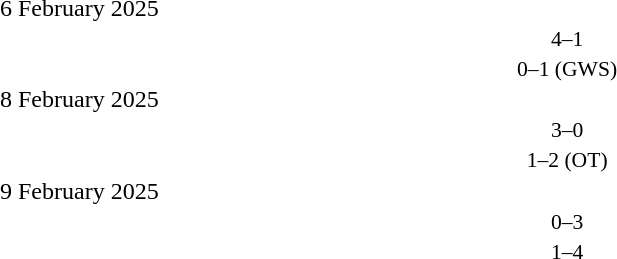<table style="width:100%;" cellspacing="1">
<tr>
<th width=25%></th>
<th width=2%></th>
<th width=6%></th>
<th width=2%></th>
<th width=25%></th>
</tr>
<tr>
<td>6 February 2025</td>
</tr>
<tr style=font-size:90%>
<td align=right><strong></strong></td>
<td></td>
<td align=center>4–1</td>
<td></td>
<td></td>
<td></td>
</tr>
<tr style=font-size:90%>
<td align=right></td>
<td></td>
<td align=center>0–1 (GWS)</td>
<td></td>
<td><strong></strong></td>
<td></td>
</tr>
<tr>
<td>8 February 2025</td>
</tr>
<tr style=font-size:90%>
<td align=right><strong></strong></td>
<td></td>
<td align=center>3–0</td>
<td></td>
<td></td>
<td></td>
</tr>
<tr style=font-size:90%>
<td align=right></td>
<td></td>
<td align=center>1–2 (OT)</td>
<td></td>
<td><strong></strong></td>
<td></td>
</tr>
<tr>
<td>9 February 2025</td>
</tr>
<tr style=font-size:90%>
<td align=right></td>
<td></td>
<td align=center>0–3</td>
<td></td>
<td><strong></strong></td>
<td></td>
</tr>
<tr style=font-size:90%>
<td align=right></td>
<td></td>
<td align=center>1–4</td>
<td></td>
<td><strong></strong></td>
<td></td>
</tr>
</table>
